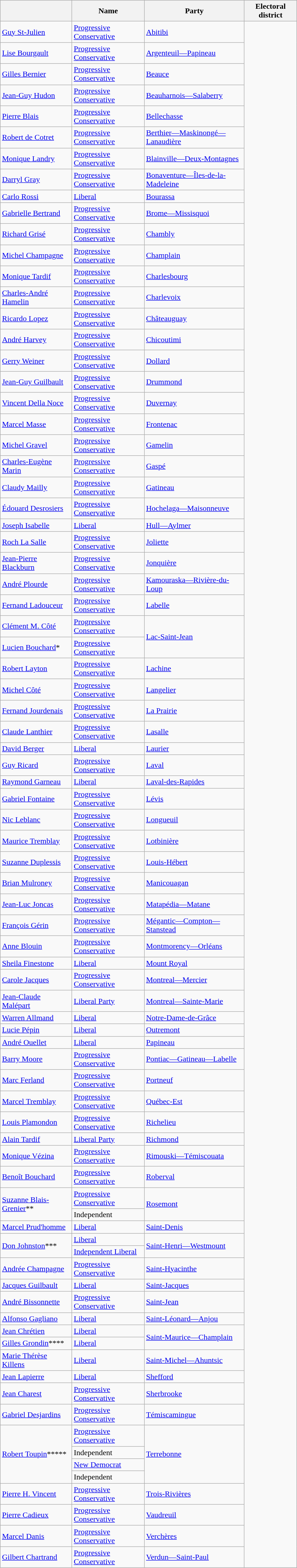<table class="wikitable" style="width:610px;">
<tr>
<th></th>
<th>Name</th>
<th>Party</th>
<th>Electoral district</th>
</tr>
<tr>
<td><a href='#'>Guy St-Julien</a></td>
<td><a href='#'>Progressive Conservative</a></td>
<td><a href='#'>Abitibi</a></td>
</tr>
<tr>
<td><a href='#'>Lise Bourgault</a></td>
<td><a href='#'>Progressive Conservative</a></td>
<td><a href='#'>Argenteuil—Papineau</a></td>
</tr>
<tr>
<td><a href='#'>Gilles Bernier</a></td>
<td><a href='#'>Progressive Conservative</a></td>
<td><a href='#'>Beauce</a></td>
</tr>
<tr>
<td><a href='#'>Jean-Guy Hudon</a></td>
<td><a href='#'>Progressive Conservative</a></td>
<td><a href='#'>Beauharnois—Salaberry</a></td>
</tr>
<tr>
<td><a href='#'>Pierre Blais</a></td>
<td><a href='#'>Progressive Conservative</a></td>
<td><a href='#'>Bellechasse</a></td>
</tr>
<tr>
<td><a href='#'>Robert de Cotret</a></td>
<td><a href='#'>Progressive Conservative</a></td>
<td><a href='#'>Berthier—Maskinongé—Lanaudière</a></td>
</tr>
<tr>
<td><a href='#'>Monique Landry</a></td>
<td><a href='#'>Progressive Conservative</a></td>
<td><a href='#'>Blainville—Deux-Montagnes</a></td>
</tr>
<tr>
<td><a href='#'>Darryl Gray</a></td>
<td><a href='#'>Progressive Conservative</a></td>
<td><a href='#'>Bonaventure—Îles-de-la-Madeleine</a></td>
</tr>
<tr>
<td><a href='#'>Carlo Rossi</a></td>
<td><a href='#'>Liberal</a></td>
<td><a href='#'>Bourassa</a></td>
</tr>
<tr>
<td><a href='#'>Gabrielle Bertrand</a></td>
<td><a href='#'>Progressive Conservative</a></td>
<td><a href='#'>Brome—Missisquoi</a></td>
</tr>
<tr>
<td><a href='#'>Richard Grisé</a></td>
<td><a href='#'>Progressive Conservative</a></td>
<td><a href='#'>Chambly</a></td>
</tr>
<tr>
<td><a href='#'>Michel Champagne</a></td>
<td><a href='#'>Progressive Conservative</a></td>
<td><a href='#'>Champlain</a></td>
</tr>
<tr>
<td><a href='#'>Monique Tardif</a></td>
<td><a href='#'>Progressive Conservative</a></td>
<td><a href='#'>Charlesbourg</a></td>
</tr>
<tr>
<td><a href='#'>Charles-André Hamelin</a></td>
<td><a href='#'>Progressive Conservative</a></td>
<td><a href='#'>Charlevoix</a></td>
</tr>
<tr>
<td><a href='#'>Ricardo Lopez</a></td>
<td><a href='#'>Progressive Conservative</a></td>
<td><a href='#'>Châteauguay</a></td>
</tr>
<tr>
<td><a href='#'>André Harvey</a></td>
<td><a href='#'>Progressive Conservative</a></td>
<td><a href='#'>Chicoutimi</a></td>
</tr>
<tr>
<td><a href='#'>Gerry Weiner</a></td>
<td><a href='#'>Progressive Conservative</a></td>
<td><a href='#'>Dollard</a></td>
</tr>
<tr>
<td><a href='#'>Jean-Guy Guilbault</a></td>
<td><a href='#'>Progressive Conservative</a></td>
<td><a href='#'>Drummond</a></td>
</tr>
<tr>
<td><a href='#'>Vincent Della Noce</a></td>
<td><a href='#'>Progressive Conservative</a></td>
<td><a href='#'>Duvernay</a></td>
</tr>
<tr>
<td><a href='#'>Marcel Masse</a></td>
<td><a href='#'>Progressive Conservative</a></td>
<td><a href='#'>Frontenac</a></td>
</tr>
<tr>
<td><a href='#'>Michel Gravel</a></td>
<td><a href='#'>Progressive Conservative</a></td>
<td><a href='#'>Gamelin</a></td>
</tr>
<tr>
<td><a href='#'>Charles-Eugène Marin</a></td>
<td><a href='#'>Progressive Conservative</a></td>
<td><a href='#'>Gaspé</a></td>
</tr>
<tr>
<td><a href='#'>Claudy Mailly</a></td>
<td><a href='#'>Progressive Conservative</a></td>
<td><a href='#'>Gatineau</a></td>
</tr>
<tr>
<td><a href='#'>Édouard Desrosiers</a></td>
<td><a href='#'>Progressive Conservative</a></td>
<td><a href='#'>Hochelaga—Maisonneuve</a></td>
</tr>
<tr>
<td><a href='#'>Joseph Isabelle</a></td>
<td><a href='#'>Liberal</a></td>
<td><a href='#'>Hull—Aylmer</a></td>
</tr>
<tr>
<td><a href='#'>Roch La Salle</a></td>
<td><a href='#'>Progressive Conservative</a></td>
<td><a href='#'>Joliette</a></td>
</tr>
<tr>
<td><a href='#'>Jean-Pierre Blackburn</a></td>
<td><a href='#'>Progressive Conservative</a></td>
<td><a href='#'>Jonquière</a></td>
</tr>
<tr>
<td><a href='#'>André Plourde</a></td>
<td><a href='#'>Progressive Conservative</a></td>
<td><a href='#'>Kamouraska—Rivière-du-Loup</a></td>
</tr>
<tr>
<td><a href='#'>Fernand Ladouceur</a></td>
<td><a href='#'>Progressive Conservative</a></td>
<td><a href='#'>Labelle</a></td>
</tr>
<tr>
<td><a href='#'>Clément M. Côté</a></td>
<td><a href='#'>Progressive Conservative</a></td>
<td rowspan="2"><a href='#'>Lac-Saint-Jean</a></td>
</tr>
<tr>
<td><a href='#'>Lucien Bouchard</a>*</td>
<td><a href='#'>Progressive Conservative</a></td>
</tr>
<tr>
<td><a href='#'>Robert Layton</a></td>
<td><a href='#'>Progressive Conservative</a></td>
<td><a href='#'>Lachine</a></td>
</tr>
<tr>
<td><a href='#'>Michel Côté</a></td>
<td><a href='#'>Progressive Conservative</a></td>
<td><a href='#'>Langelier</a></td>
</tr>
<tr>
<td><a href='#'>Fernand Jourdenais</a></td>
<td><a href='#'>Progressive Conservative</a></td>
<td><a href='#'>La Prairie</a></td>
</tr>
<tr>
<td><a href='#'>Claude Lanthier</a></td>
<td><a href='#'>Progressive Conservative</a></td>
<td><a href='#'>Lasalle</a></td>
</tr>
<tr>
<td><a href='#'>David Berger</a></td>
<td><a href='#'>Liberal</a></td>
<td><a href='#'>Laurier</a></td>
</tr>
<tr>
<td><a href='#'>Guy Ricard</a></td>
<td><a href='#'>Progressive Conservative</a></td>
<td><a href='#'>Laval</a></td>
</tr>
<tr>
<td><a href='#'>Raymond Garneau</a></td>
<td><a href='#'>Liberal</a></td>
<td><a href='#'>Laval-des-Rapides</a></td>
</tr>
<tr>
<td><a href='#'>Gabriel Fontaine</a></td>
<td><a href='#'>Progressive Conservative</a></td>
<td><a href='#'>Lévis</a></td>
</tr>
<tr>
<td><a href='#'>Nic Leblanc</a></td>
<td><a href='#'>Progressive Conservative</a></td>
<td><a href='#'>Longueuil</a></td>
</tr>
<tr>
<td><a href='#'>Maurice Tremblay</a></td>
<td><a href='#'>Progressive Conservative</a></td>
<td><a href='#'>Lotbinière</a></td>
</tr>
<tr>
<td><a href='#'>Suzanne Duplessis</a></td>
<td><a href='#'>Progressive Conservative</a></td>
<td><a href='#'>Louis-Hébert</a></td>
</tr>
<tr>
<td><a href='#'>Brian Mulroney</a></td>
<td><a href='#'>Progressive Conservative</a></td>
<td><a href='#'>Manicouagan</a></td>
</tr>
<tr>
<td><a href='#'>Jean-Luc Joncas</a></td>
<td><a href='#'>Progressive Conservative</a></td>
<td><a href='#'>Matapédia—Matane</a></td>
</tr>
<tr>
<td><a href='#'>François Gérin</a></td>
<td><a href='#'>Progressive Conservative</a></td>
<td><a href='#'>Mégantic—Compton—Stanstead</a></td>
</tr>
<tr>
<td><a href='#'>Anne Blouin</a></td>
<td><a href='#'>Progressive Conservative</a></td>
<td><a href='#'>Montmorency—Orléans</a></td>
</tr>
<tr>
<td><a href='#'>Sheila Finestone</a></td>
<td><a href='#'>Liberal</a></td>
<td><a href='#'>Mount Royal</a></td>
</tr>
<tr>
<td><a href='#'>Carole Jacques</a></td>
<td><a href='#'>Progressive Conservative</a></td>
<td><a href='#'>Montreal—Mercier</a></td>
</tr>
<tr>
<td><a href='#'>Jean-Claude Malépart</a></td>
<td><a href='#'>Liberal Party</a></td>
<td><a href='#'>Montreal—Sainte-Marie</a></td>
</tr>
<tr>
<td><a href='#'>Warren Allmand</a></td>
<td><a href='#'>Liberal</a></td>
<td><a href='#'>Notre-Dame-de-Grâce</a></td>
</tr>
<tr>
<td><a href='#'>Lucie Pépin</a></td>
<td><a href='#'>Liberal</a></td>
<td><a href='#'>Outremont</a></td>
</tr>
<tr>
<td><a href='#'>André Ouellet</a></td>
<td><a href='#'>Liberal</a></td>
<td><a href='#'>Papineau</a></td>
</tr>
<tr>
<td><a href='#'>Barry Moore</a></td>
<td><a href='#'>Progressive Conservative</a></td>
<td><a href='#'>Pontiac—Gatineau—Labelle</a></td>
</tr>
<tr>
<td><a href='#'>Marc Ferland</a></td>
<td><a href='#'>Progressive Conservative</a></td>
<td><a href='#'>Portneuf</a></td>
</tr>
<tr>
<td><a href='#'>Marcel Tremblay</a></td>
<td><a href='#'>Progressive Conservative</a></td>
<td><a href='#'>Québec-Est</a></td>
</tr>
<tr>
<td><a href='#'>Louis Plamondon</a></td>
<td><a href='#'>Progressive Conservative</a></td>
<td><a href='#'>Richelieu</a></td>
</tr>
<tr>
<td><a href='#'>Alain Tardif</a></td>
<td><a href='#'>Liberal Party</a></td>
<td><a href='#'>Richmond</a></td>
</tr>
<tr>
<td><a href='#'>Monique Vézina</a></td>
<td><a href='#'>Progressive Conservative</a></td>
<td><a href='#'>Rimouski—Témiscouata</a></td>
</tr>
<tr>
<td><a href='#'>Benoît Bouchard</a></td>
<td><a href='#'>Progressive Conservative</a></td>
<td><a href='#'>Roberval</a></td>
</tr>
<tr>
<td rowspan="2"><a href='#'>Suzanne Blais-Grenier</a>**</td>
<td><a href='#'>Progressive Conservative</a></td>
<td rowspan="2"><a href='#'>Rosemont</a></td>
</tr>
<tr>
<td>Independent</td>
</tr>
<tr>
<td><a href='#'>Marcel Prud'homme</a></td>
<td><a href='#'>Liberal</a></td>
<td><a href='#'>Saint-Denis</a></td>
</tr>
<tr>
<td rowspan="2"><a href='#'>Don Johnston</a>***</td>
<td><a href='#'>Liberal</a></td>
<td rowspan="2"><a href='#'>Saint-Henri—Westmount</a></td>
</tr>
<tr>
<td><a href='#'>Independent Liberal</a></td>
</tr>
<tr>
<td><a href='#'>Andrée Champagne</a></td>
<td><a href='#'>Progressive Conservative</a></td>
<td><a href='#'>Saint-Hyacinthe</a></td>
</tr>
<tr>
<td><a href='#'>Jacques Guilbault</a></td>
<td><a href='#'>Liberal</a></td>
<td><a href='#'>Saint-Jacques</a></td>
</tr>
<tr>
<td><a href='#'>André Bissonnette</a></td>
<td><a href='#'>Progressive Conservative</a></td>
<td><a href='#'>Saint-Jean</a></td>
</tr>
<tr>
<td><a href='#'>Alfonso Gagliano</a></td>
<td><a href='#'>Liberal</a></td>
<td><a href='#'>Saint-Léonard—Anjou</a></td>
</tr>
<tr>
<td><a href='#'>Jean Chrétien</a></td>
<td><a href='#'>Liberal</a></td>
<td rowspan="2"><a href='#'>Saint-Maurice—Champlain</a></td>
</tr>
<tr>
<td><a href='#'>Gilles Grondin</a>****</td>
<td><a href='#'>Liberal</a></td>
</tr>
<tr>
<td><a href='#'>Marie Thérèse Killens</a></td>
<td><a href='#'>Liberal</a></td>
<td><a href='#'>Saint-Michel—Ahuntsic</a></td>
</tr>
<tr>
<td><a href='#'>Jean Lapierre</a></td>
<td><a href='#'>Liberal</a></td>
<td><a href='#'>Shefford</a></td>
</tr>
<tr>
<td><a href='#'>Jean Charest</a></td>
<td><a href='#'>Progressive Conservative</a></td>
<td><a href='#'>Sherbrooke</a></td>
</tr>
<tr>
<td><a href='#'>Gabriel Desjardins</a></td>
<td><a href='#'>Progressive Conservative</a></td>
<td><a href='#'>Témiscamingue</a></td>
</tr>
<tr>
<td rowspan="4"><a href='#'>Robert Toupin</a>*****</td>
<td><a href='#'>Progressive Conservative</a></td>
<td rowspan="4"><a href='#'>Terrebonne</a></td>
</tr>
<tr>
<td>Independent</td>
</tr>
<tr>
<td><a href='#'>New Democrat</a></td>
</tr>
<tr>
<td>Independent</td>
</tr>
<tr>
<td><a href='#'>Pierre H. Vincent</a></td>
<td><a href='#'>Progressive Conservative</a></td>
<td><a href='#'>Trois-Rivières</a></td>
</tr>
<tr>
<td><a href='#'>Pierre Cadieux</a></td>
<td><a href='#'>Progressive Conservative</a></td>
<td><a href='#'>Vaudreuil</a></td>
</tr>
<tr>
<td><a href='#'>Marcel Danis</a></td>
<td><a href='#'>Progressive Conservative</a></td>
<td><a href='#'>Verchères</a></td>
</tr>
<tr>
<td><a href='#'>Gilbert Chartrand</a></td>
<td><a href='#'>Progressive Conservative</a></td>
<td><a href='#'>Verdun—Saint-Paul</a></td>
</tr>
</table>
